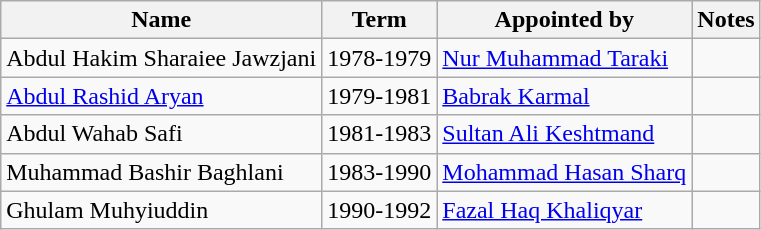<table class="wikitable">
<tr>
<th>Name</th>
<th>Term</th>
<th>Appointed by</th>
<th>Notes</th>
</tr>
<tr>
<td>Abdul Hakim Sharaiee Jawzjani</td>
<td>1978-1979</td>
<td><a href='#'>Nur Muhammad Taraki</a></td>
<td></td>
</tr>
<tr>
<td><a href='#'>Abdul Rashid Aryan</a></td>
<td>1979-1981</td>
<td><a href='#'>Babrak Karmal</a></td>
<td></td>
</tr>
<tr>
<td>Abdul Wahab Safi</td>
<td>1981-1983</td>
<td><a href='#'>Sultan Ali Keshtmand</a></td>
<td></td>
</tr>
<tr>
<td>Muhammad Bashir Baghlani</td>
<td>1983-1990</td>
<td><a href='#'>Mohammad Hasan Sharq</a></td>
<td></td>
</tr>
<tr>
<td>Ghulam Muhyiuddin</td>
<td>1990-1992</td>
<td><a href='#'>Fazal Haq Khaliqyar</a></td>
<td></td>
</tr>
</table>
